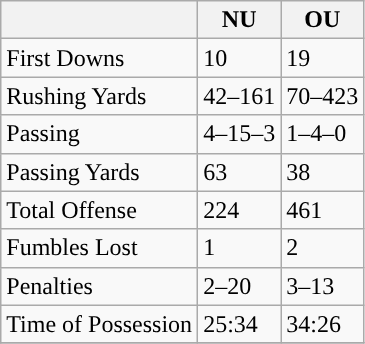<table class="wikitable">
<tr>
<th></th>
<th>NU</th>
<th>OU</th>
</tr>
<tr>
<td>First Downs</td>
<td>10</td>
<td>19</td>
</tr>
<tr>
<td>Rushing Yards</td>
<td>42–161</td>
<td>70–423</td>
</tr>
<tr>
<td>Passing</td>
<td>4–15–3</td>
<td>1–4–0</td>
</tr>
<tr>
<td>Passing Yards</td>
<td>63</td>
<td>38</td>
</tr>
<tr>
<td>Total Offense</td>
<td>224</td>
<td>461</td>
</tr>
<tr>
<td>Fumbles Lost</td>
<td>1</td>
<td>2</td>
</tr>
<tr>
<td>Penalties</td>
<td>2–20</td>
<td>3–13</td>
</tr>
<tr>
<td>Time of Possession</td>
<td>25:34</td>
<td>34:26</td>
</tr>
<tr>
</tr>
</table>
